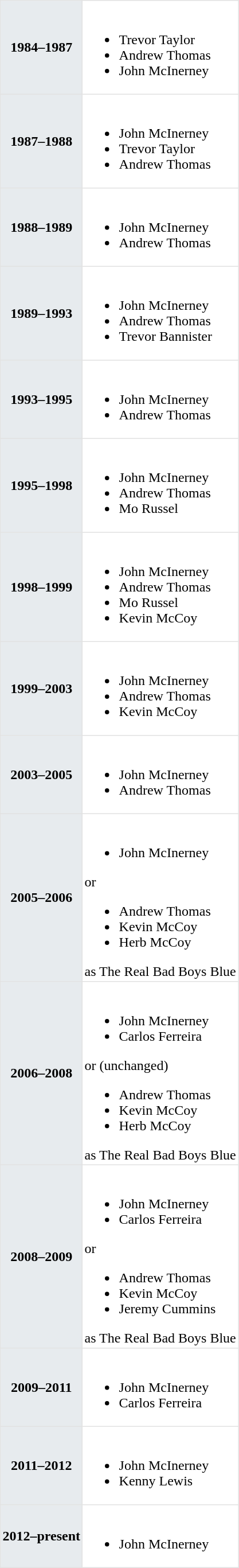<table class="toccolours" border=1 cellpadding=2 cellspacing=0 style="float: width: 375px; margin: 0 0 1em 1em; border-collapse: collapse; border: 1px solid #E2E2E2;">
<tr>
<th bgcolor="#E7EBEE">1984–1987</th>
<td><br><ul><li>Trevor Taylor</li><li>Andrew Thomas</li><li>John McInerney</li></ul></td>
</tr>
<tr>
<th bgcolor="#E7EBEE">1987–1988</th>
<td><br><ul><li>John McInerney</li><li>Trevor Taylor</li><li>Andrew Thomas</li></ul></td>
</tr>
<tr>
<th bgcolor="#E7EBEE">1988–1989</th>
<td><br><ul><li>John McInerney</li><li>Andrew Thomas</li></ul></td>
</tr>
<tr>
<th bgcolor="#E7EBEE">1989–1993</th>
<td><br><ul><li>John McInerney</li><li>Andrew Thomas</li><li>Trevor Bannister</li></ul></td>
</tr>
<tr>
<th bgcolor="#E7EBEE">1993–1995</th>
<td><br><ul><li>John McInerney</li><li>Andrew Thomas</li></ul></td>
</tr>
<tr>
<th bgcolor="#E7EBEE">1995–1998</th>
<td><br><ul><li>John McInerney</li><li>Andrew Thomas</li><li>Mo Russel</li></ul></td>
</tr>
<tr>
<th bgcolor="#E7EBEE">1998–1999</th>
<td><br><ul><li>John McInerney</li><li>Andrew Thomas</li><li>Mo Russel</li><li>Kevin McCoy</li></ul></td>
</tr>
<tr>
<th bgcolor="#E7EBEE">1999–2003</th>
<td><br><ul><li>John McInerney</li><li>Andrew Thomas</li><li>Kevin McCoy</li></ul></td>
</tr>
<tr>
<th bgcolor="#E7EBEE">2003–2005</th>
<td><br><ul><li>John McInerney</li><li>Andrew Thomas</li></ul></td>
</tr>
<tr>
<th bgcolor="#E7EBEE">2005–2006<br></th>
<td><br><ul><li>John McInerney</li></ul>or<ul><li>Andrew Thomas</li><li>Kevin McCoy</li><li>Herb McCoy</li></ul>as The Real Bad Boys Blue</td>
</tr>
<tr>
<th bgcolor="#E7EBEE">2006–2008<br></th>
<td><br><ul><li>John McInerney</li><li>Carlos Ferreira</li></ul>or (unchanged)<ul><li>Andrew Thomas</li><li>Kevin McCoy</li><li>Herb McCoy</li></ul>as The Real Bad Boys Blue</td>
</tr>
<tr>
<th bgcolor="#E7EBEE">2008–2009<br></th>
<td><br><ul><li>John McInerney</li><li>Carlos Ferreira</li></ul>or<ul><li>Andrew Thomas</li><li>Kevin McCoy</li><li>Jeremy Cummins</li></ul>as The Real Bad Boys Blue</td>
</tr>
<tr>
<th bgcolor="#E7EBEE">2009–2011<br></th>
<td><br><ul><li>John McInerney</li><li>Carlos Ferreira</li></ul></td>
</tr>
<tr>
<th bgcolor="#E7EBEE">2011–2012<br></th>
<td><br><ul><li>John McInerney</li><li>Kenny Lewis</li></ul></td>
</tr>
<tr>
<th bgcolor="#E7EBEE">2012–present<br></th>
<td><br><ul><li>John McInerney</li></ul></td>
</tr>
</table>
